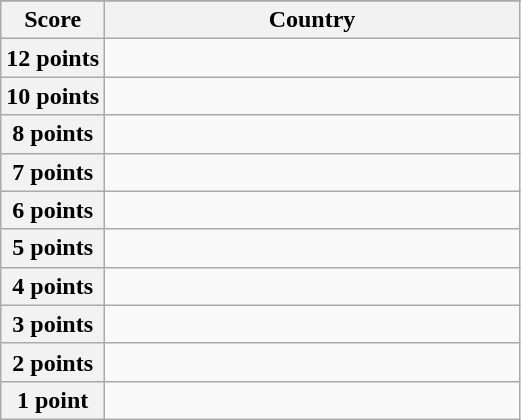<table class="wikitable">
<tr>
</tr>
<tr>
<th scope="col" width="20%">Score</th>
<th scope="col">Country</th>
</tr>
<tr>
<th scope="row">12 points</th>
<td></td>
</tr>
<tr>
<th scope="row">10 points</th>
<td></td>
</tr>
<tr>
<th scope="row">8 points</th>
<td></td>
</tr>
<tr>
<th scope="row">7 points</th>
<td></td>
</tr>
<tr>
<th scope="row">6 points</th>
<td></td>
</tr>
<tr>
<th scope="row">5 points</th>
<td></td>
</tr>
<tr>
<th scope="row">4 points</th>
<td></td>
</tr>
<tr>
<th scope="row">3 points</th>
<td></td>
</tr>
<tr>
<th scope="row">2 points</th>
<td></td>
</tr>
<tr>
<th scope="row">1 point</th>
<td></td>
</tr>
</table>
